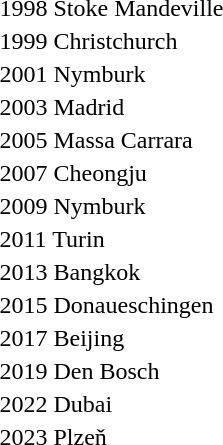<table>
<tr>
<td>1998 Stoke Mandeville</td>
<td></td>
<td></td>
<td></td>
</tr>
<tr>
<td>1999 Christchurch</td>
<td></td>
<td></td>
<td></td>
</tr>
<tr>
<td>2001 Nymburk</td>
<td></td>
<td></td>
<td></td>
</tr>
<tr>
<td>2003 Madrid</td>
<td></td>
<td></td>
<td></td>
</tr>
<tr>
<td>2005 Massa Carrara</td>
<td></td>
<td></td>
<td></td>
</tr>
<tr>
<td>2007 Cheongju</td>
<td></td>
<td></td>
<td></td>
</tr>
<tr>
<td>2009 Nymburk</td>
<td></td>
<td></td>
<td></td>
</tr>
<tr>
<td>2011 Turin</td>
<td></td>
<td></td>
<td></td>
</tr>
<tr>
<td>2013 Bangkok</td>
<td></td>
<td></td>
<td></td>
</tr>
<tr>
<td>2015 Donaueschingen</td>
<td></td>
<td></td>
<td></td>
</tr>
<tr>
<td>2017 Beijing</td>
<td></td>
<td></td>
<td></td>
</tr>
<tr>
<td>2019 Den Bosch</td>
<td></td>
<td></td>
<td></td>
</tr>
<tr>
<td>2022 Dubai</td>
<td></td>
<td></td>
<td></td>
</tr>
<tr>
<td>2023 Plzeň</td>
<td></td>
<td></td>
<td></td>
</tr>
</table>
